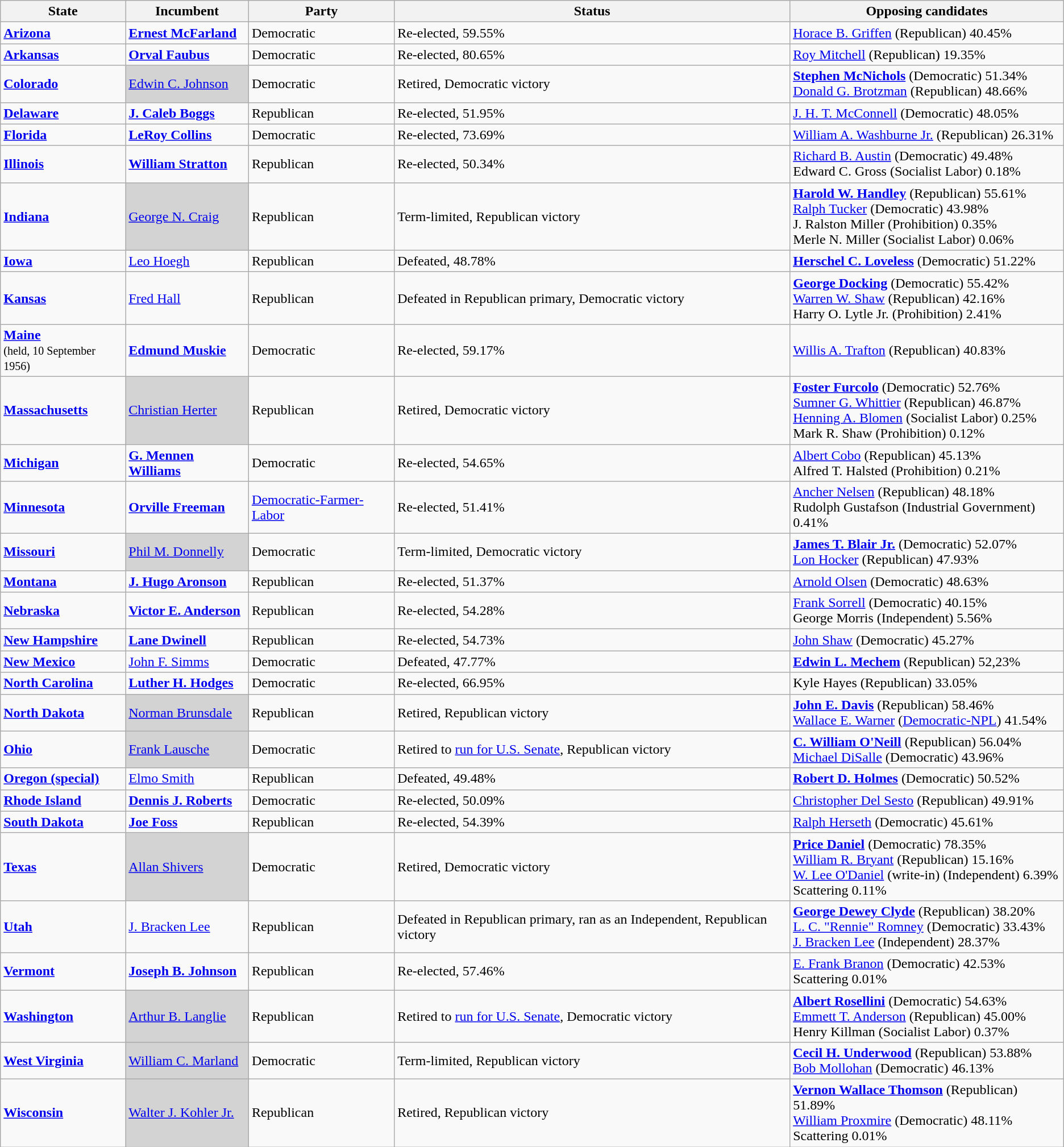<table class="wikitable">
<tr>
<th>State</th>
<th>Incumbent</th>
<th>Party</th>
<th>Status</th>
<th>Opposing candidates</th>
</tr>
<tr>
<td><strong><a href='#'>Arizona</a></strong></td>
<td><strong><a href='#'>Ernest McFarland</a></strong></td>
<td>Democratic</td>
<td>Re-elected, 59.55%</td>
<td><a href='#'>Horace B. Griffen</a> (Republican) 40.45%<br></td>
</tr>
<tr>
<td><strong><a href='#'>Arkansas</a></strong></td>
<td><strong><a href='#'>Orval Faubus</a></strong></td>
<td>Democratic</td>
<td>Re-elected, 80.65%</td>
<td><a href='#'>Roy Mitchell</a> (Republican) 19.35%<br></td>
</tr>
<tr>
<td><strong><a href='#'>Colorado</a></strong></td>
<td bgcolor="lightgrey"><a href='#'>Edwin C. Johnson</a></td>
<td>Democratic</td>
<td>Retired, Democratic victory</td>
<td><strong><a href='#'>Stephen McNichols</a></strong> (Democratic) 51.34%<br><a href='#'>Donald G. Brotzman</a> (Republican) 48.66%<br></td>
</tr>
<tr>
<td><strong><a href='#'>Delaware</a></strong></td>
<td><strong><a href='#'>J. Caleb Boggs</a></strong></td>
<td>Republican</td>
<td>Re-elected, 51.95%</td>
<td><a href='#'>J. H. T. McConnell</a> (Democratic) 48.05%<br></td>
</tr>
<tr>
<td><strong><a href='#'>Florida</a></strong></td>
<td><strong><a href='#'>LeRoy Collins</a></strong></td>
<td>Democratic</td>
<td>Re-elected, 73.69%</td>
<td><a href='#'>William A. Washburne Jr.</a> (Republican) 26.31%<br></td>
</tr>
<tr>
<td><strong><a href='#'>Illinois</a></strong></td>
<td><strong><a href='#'>William Stratton</a></strong></td>
<td>Republican</td>
<td>Re-elected, 50.34%</td>
<td><a href='#'>Richard B. Austin</a> (Democratic) 49.48%<br>Edward C. Gross (Socialist Labor) 0.18%<br></td>
</tr>
<tr>
<td><strong><a href='#'>Indiana</a></strong></td>
<td bgcolor="lightgrey"><a href='#'>George N. Craig</a></td>
<td>Republican</td>
<td>Term-limited, Republican victory</td>
<td><strong><a href='#'>Harold W. Handley</a></strong> (Republican) 55.61%<br><a href='#'>Ralph Tucker</a> (Democratic) 43.98%<br>J. Ralston Miller (Prohibition) 0.35%<br>Merle N. Miller (Socialist Labor) 0.06%</td>
</tr>
<tr>
<td><strong><a href='#'>Iowa</a></strong></td>
<td><a href='#'>Leo Hoegh</a></td>
<td>Republican</td>
<td>Defeated, 48.78%</td>
<td><strong><a href='#'>Herschel C. Loveless</a></strong> (Democratic) 51.22%<br></td>
</tr>
<tr>
<td><strong><a href='#'>Kansas</a></strong></td>
<td><a href='#'>Fred Hall</a></td>
<td>Republican</td>
<td>Defeated in Republican primary, Democratic victory</td>
<td><strong><a href='#'>George Docking</a></strong> (Democratic) 55.42%<br><a href='#'>Warren W. Shaw</a> (Republican) 42.16%<br>Harry O. Lytle Jr. (Prohibition) 2.41%<br></td>
</tr>
<tr>
<td><strong><a href='#'>Maine</a></strong><br><small>(held, 10 September 1956)</small></td>
<td><strong><a href='#'>Edmund Muskie</a></strong></td>
<td>Democratic</td>
<td>Re-elected, 59.17%</td>
<td><a href='#'>Willis A. Trafton</a> (Republican) 40.83%<br></td>
</tr>
<tr>
<td><strong><a href='#'>Massachusetts</a></strong></td>
<td bgcolor="lightgrey"><a href='#'>Christian Herter</a></td>
<td>Republican</td>
<td>Retired, Democratic victory</td>
<td><strong><a href='#'>Foster Furcolo</a></strong> (Democratic) 52.76%<br><a href='#'>Sumner G. Whittier</a> (Republican) 46.87%<br><a href='#'>Henning A. Blomen</a> (Socialist Labor) 0.25%<br>Mark R. Shaw (Prohibition) 0.12%<br></td>
</tr>
<tr>
<td><strong><a href='#'>Michigan</a></strong></td>
<td><strong><a href='#'>G. Mennen Williams</a></strong></td>
<td>Democratic</td>
<td>Re-elected, 54.65%</td>
<td><a href='#'>Albert Cobo</a> (Republican) 45.13%<br>Alfred T. Halsted (Prohibition) 0.21%<br></td>
</tr>
<tr>
<td><strong><a href='#'>Minnesota</a></strong></td>
<td><strong><a href='#'>Orville Freeman</a></strong></td>
<td><a href='#'>Democratic-Farmer-Labor</a></td>
<td>Re-elected, 51.41%</td>
<td><a href='#'>Ancher Nelsen</a> (Republican) 48.18%<br>Rudolph Gustafson (Industrial Government) 0.41%<br></td>
</tr>
<tr>
<td><strong><a href='#'>Missouri</a></strong></td>
<td bgcolor="lightgrey"><a href='#'>Phil M. Donnelly</a></td>
<td>Democratic</td>
<td>Term-limited, Democratic victory</td>
<td><strong><a href='#'>James T. Blair Jr.</a></strong> (Democratic) 52.07%<br><a href='#'>Lon Hocker</a> (Republican) 47.93%<br></td>
</tr>
<tr>
<td><strong><a href='#'>Montana</a></strong></td>
<td><strong><a href='#'>J. Hugo Aronson</a></strong></td>
<td>Republican</td>
<td>Re-elected, 51.37%</td>
<td><a href='#'>Arnold Olsen</a> (Democratic) 48.63%<br></td>
</tr>
<tr>
<td><strong><a href='#'>Nebraska</a></strong></td>
<td><strong><a href='#'>Victor E. Anderson</a></strong></td>
<td>Republican</td>
<td>Re-elected, 54.28%</td>
<td><a href='#'>Frank Sorrell</a> (Democratic) 40.15%<br>George Morris (Independent) 5.56%<br></td>
</tr>
<tr>
<td><strong><a href='#'>New Hampshire</a></strong></td>
<td><strong><a href='#'>Lane Dwinell</a></strong></td>
<td>Republican</td>
<td>Re-elected, 54.73%</td>
<td><a href='#'>John Shaw</a> (Democratic) 45.27%<br></td>
</tr>
<tr>
<td><strong><a href='#'>New Mexico</a></strong></td>
<td><a href='#'>John F. Simms</a></td>
<td>Democratic</td>
<td>Defeated, 47.77%</td>
<td><strong><a href='#'>Edwin L. Mechem</a></strong> (Republican) 52,23%<br></td>
</tr>
<tr>
<td><strong><a href='#'>North Carolina</a></strong></td>
<td><strong><a href='#'>Luther H. Hodges</a></strong></td>
<td>Democratic</td>
<td>Re-elected, 66.95%</td>
<td>Kyle Hayes (Republican) 33.05%<br></td>
</tr>
<tr>
<td><strong><a href='#'>North Dakota</a></strong></td>
<td bgcolor="lightgrey"><a href='#'>Norman Brunsdale</a></td>
<td>Republican</td>
<td>Retired, Republican victory</td>
<td><strong><a href='#'>John E. Davis</a></strong> (Republican) 58.46%<br><a href='#'>Wallace E. Warner</a> (<a href='#'>Democratic-NPL</a>) 41.54%<br></td>
</tr>
<tr>
<td><strong><a href='#'>Ohio</a></strong></td>
<td bgcolor="lightgrey"><a href='#'>Frank Lausche</a></td>
<td>Democratic</td>
<td>Retired to <a href='#'>run for U.S. Senate</a>, Republican victory</td>
<td><strong><a href='#'>C. William O'Neill</a></strong> (Republican) 56.04%<br><a href='#'>Michael DiSalle</a> (Democratic) 43.96%<br></td>
</tr>
<tr>
<td><strong><a href='#'>Oregon (special)</a></strong></td>
<td><a href='#'>Elmo Smith</a></td>
<td>Republican</td>
<td>Defeated, 49.48%</td>
<td><strong><a href='#'>Robert D. Holmes</a></strong> (Democratic) 50.52%<br></td>
</tr>
<tr>
<td><strong><a href='#'>Rhode Island</a></strong></td>
<td><strong><a href='#'>Dennis J. Roberts</a></strong></td>
<td>Democratic</td>
<td>Re-elected, 50.09%</td>
<td><a href='#'>Christopher Del Sesto</a> (Republican) 49.91%<br></td>
</tr>
<tr>
<td><strong><a href='#'>South Dakota</a></strong></td>
<td><strong><a href='#'>Joe Foss</a></strong></td>
<td>Republican</td>
<td>Re-elected, 54.39%</td>
<td><a href='#'>Ralph Herseth</a> (Democratic) 45.61%<br></td>
</tr>
<tr>
<td><strong><a href='#'>Texas</a></strong></td>
<td bgcolor="lightgrey"><a href='#'>Allan Shivers</a></td>
<td>Democratic</td>
<td>Retired, Democratic victory</td>
<td><strong><a href='#'>Price Daniel</a></strong> (Democratic) 78.35%<br><a href='#'>William R. Bryant</a> (Republican) 15.16%<br><a href='#'>W. Lee O'Daniel</a> (write-in) (Independent) 6.39%<br>Scattering 0.11%<br></td>
</tr>
<tr>
<td><strong><a href='#'>Utah</a></strong></td>
<td><a href='#'>J. Bracken Lee</a></td>
<td>Republican</td>
<td>Defeated in Republican primary, ran as an Independent, Republican victory</td>
<td><strong><a href='#'>George Dewey Clyde</a></strong> (Republican) 38.20%<br><a href='#'>L. C. "Rennie" Romney</a> (Democratic) 33.43%<br><a href='#'>J. Bracken Lee</a> (Independent) 28.37%<br></td>
</tr>
<tr>
<td><strong><a href='#'>Vermont</a></strong></td>
<td><strong><a href='#'>Joseph B. Johnson</a></strong></td>
<td>Republican</td>
<td>Re-elected, 57.46%</td>
<td><a href='#'>E. Frank Branon</a> (Democratic) 42.53%<br>Scattering 0.01%<br></td>
</tr>
<tr>
<td><strong><a href='#'>Washington</a></strong></td>
<td bgcolor="lightgrey"><a href='#'>Arthur B. Langlie</a></td>
<td>Republican</td>
<td>Retired to <a href='#'>run for U.S. Senate</a>, Democratic victory</td>
<td><strong><a href='#'>Albert Rosellini</a></strong> (Democratic) 54.63%<br><a href='#'>Emmett T. Anderson</a> (Republican) 45.00%<br>Henry Killman (Socialist Labor) 0.37%<br></td>
</tr>
<tr>
<td><strong><a href='#'>West Virginia</a></strong></td>
<td bgcolor="lightgrey"><a href='#'>William C. Marland</a></td>
<td>Democratic</td>
<td>Term-limited, Republican victory</td>
<td><strong><a href='#'>Cecil H. Underwood</a></strong> (Republican) 53.88%<br><a href='#'>Bob Mollohan</a> (Democratic) 46.13%<br></td>
</tr>
<tr>
<td><strong><a href='#'>Wisconsin</a></strong></td>
<td bgcolor="lightgrey"><a href='#'>Walter J. Kohler Jr.</a></td>
<td>Republican</td>
<td>Retired, Republican victory</td>
<td><strong><a href='#'>Vernon Wallace Thomson</a></strong> (Republican) 51.89%<br><a href='#'>William Proxmire</a> (Democratic) 48.11%<br>Scattering 0.01%<br></td>
</tr>
</table>
